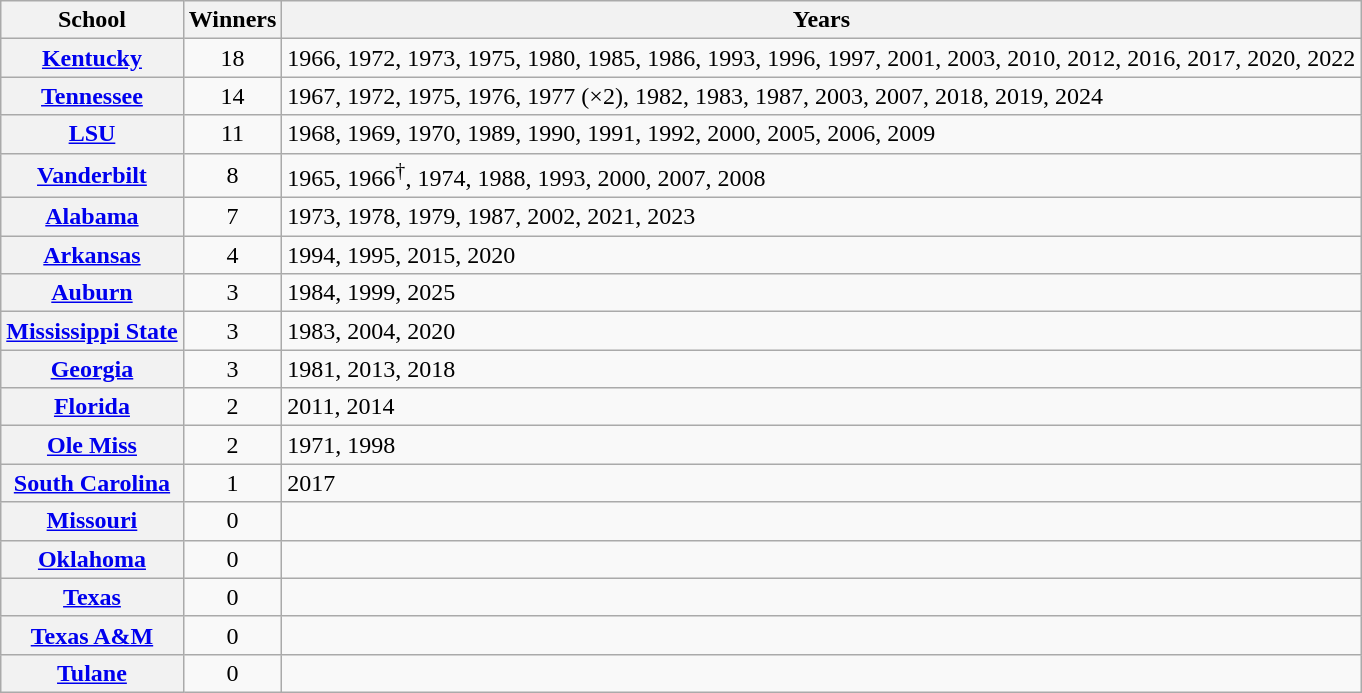<table class=wikitable>
<tr>
<th>School</th>
<th>Winners</th>
<th>Years</th>
</tr>
<tr>
<th><a href='#'>Kentucky</a></th>
<td align=center>18</td>
<td>1966, 1972, 1973, 1975, 1980, 1985, 1986, 1993, 1996, 1997, 2001, 2003, 2010, 2012, 2016, 2017, 2020, 2022</td>
</tr>
<tr>
<th><a href='#'>Tennessee</a></th>
<td align=center>14</td>
<td>1967, 1972, 1975, 1976, 1977 (×2), 1982, 1983, 1987, 2003, 2007, 2018, 2019, 2024</td>
</tr>
<tr>
<th><a href='#'>LSU</a></th>
<td align=center>11</td>
<td>1968, 1969, 1970, 1989, 1990, 1991, 1992, 2000, 2005, 2006, 2009</td>
</tr>
<tr>
<th><a href='#'>Vanderbilt</a></th>
<td align=center>8</td>
<td>1965, 1966<sup>†</sup>, 1974, 1988, 1993, 2000, 2007, 2008</td>
</tr>
<tr>
<th><a href='#'>Alabama</a></th>
<td align=center>7</td>
<td>1973, 1978, 1979, 1987, 2002, 2021, 2023</td>
</tr>
<tr>
<th><a href='#'>Arkansas</a></th>
<td align=center>4</td>
<td>1994, 1995, 2015, 2020</td>
</tr>
<tr>
<th><a href='#'>Auburn</a></th>
<td align=center>3</td>
<td>1984, 1999, 2025</td>
</tr>
<tr>
<th><a href='#'>Mississippi State</a></th>
<td align=center>3</td>
<td>1983, 2004, 2020</td>
</tr>
<tr>
<th><a href='#'>Georgia</a></th>
<td align=center>3</td>
<td>1981, 2013, 2018</td>
</tr>
<tr>
<th><a href='#'>Florida</a></th>
<td align=center>2</td>
<td>2011, 2014</td>
</tr>
<tr>
<th><a href='#'>Ole Miss</a></th>
<td align=center>2</td>
<td>1971, 1998</td>
</tr>
<tr>
<th><a href='#'>South Carolina</a></th>
<td align=center>1</td>
<td>2017</td>
</tr>
<tr>
<th><a href='#'>Missouri</a></th>
<td align=center>0</td>
<td></td>
</tr>
<tr>
<th><a href='#'>Oklahoma</a></th>
<td align=center>0</td>
<td></td>
</tr>
<tr>
<th><a href='#'>Texas</a></th>
<td align=center>0</td>
<td></td>
</tr>
<tr>
<th><a href='#'>Texas A&M</a></th>
<td align=center>0</td>
<td></td>
</tr>
<tr>
<th><a href='#'>Tulane</a></th>
<td align=center>0</td>
<td></td>
</tr>
</table>
